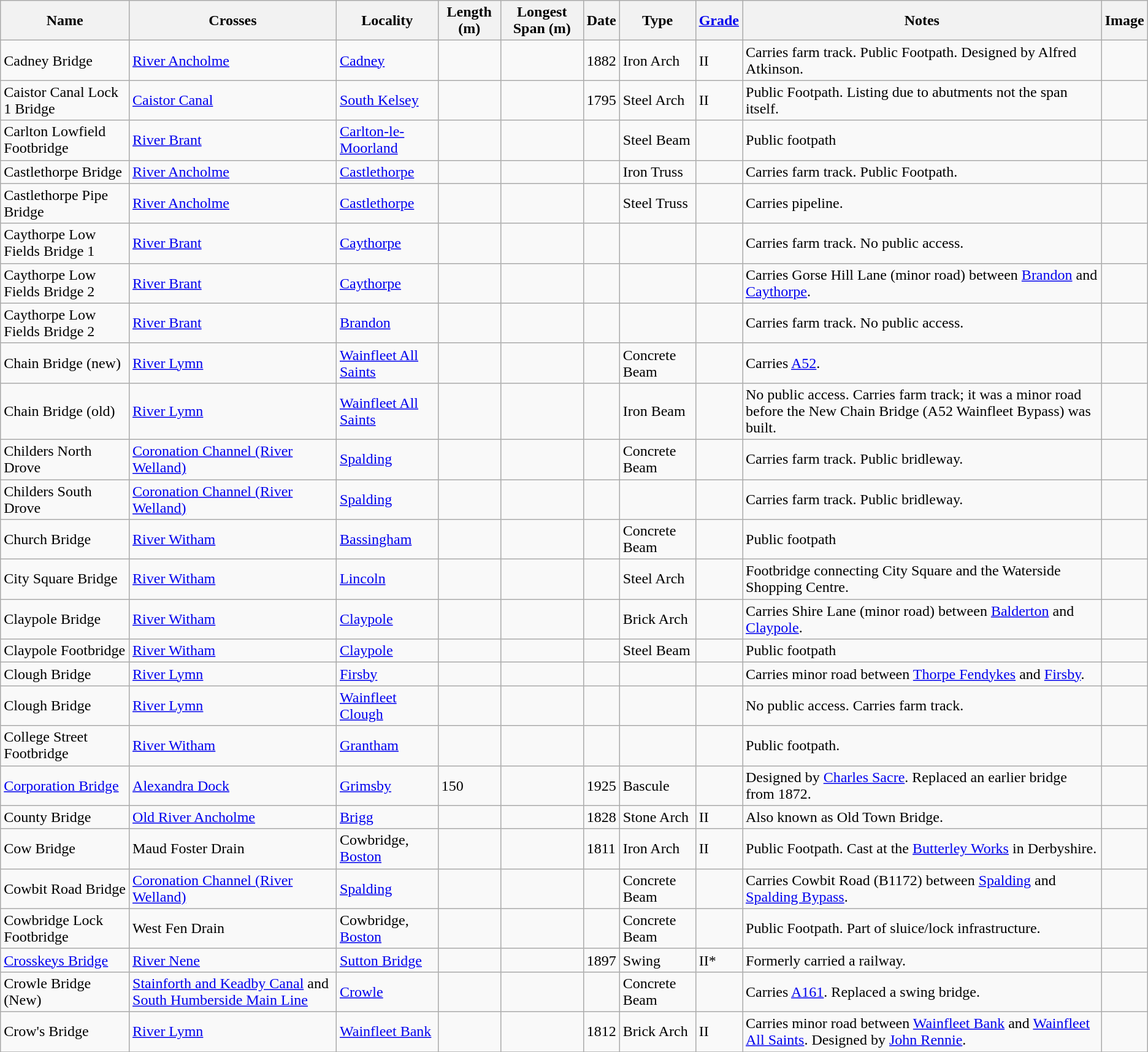<table class="wikitable sortable">
<tr>
<th>Name</th>
<th>Crosses</th>
<th>Locality</th>
<th>Length (m)</th>
<th>Longest Span (m)</th>
<th>Date</th>
<th>Type</th>
<th><a href='#'>Grade</a></th>
<th class="unsortable">Notes</th>
<th class="unsortable">Image</th>
</tr>
<tr>
<td>Cadney Bridge</td>
<td><a href='#'>River Ancholme</a></td>
<td><a href='#'>Cadney</a></td>
<td></td>
<td></td>
<td>1882</td>
<td>Iron Arch</td>
<td>II</td>
<td>Carries farm track. Public Footpath. Designed by Alfred Atkinson.</td>
<td></td>
</tr>
<tr>
<td>Caistor Canal Lock 1 Bridge</td>
<td><a href='#'>Caistor Canal</a></td>
<td><a href='#'>South Kelsey</a></td>
<td></td>
<td></td>
<td>1795</td>
<td>Steel Arch</td>
<td>II</td>
<td>Public Footpath. Listing due to abutments not the span itself.</td>
<td></td>
</tr>
<tr>
<td>Carlton Lowfield Footbridge</td>
<td><a href='#'>River Brant</a></td>
<td><a href='#'>Carlton-le-Moorland</a></td>
<td></td>
<td></td>
<td></td>
<td>Steel Beam</td>
<td></td>
<td>Public footpath</td>
<td></td>
</tr>
<tr>
<td>Castlethorpe Bridge</td>
<td><a href='#'>River Ancholme</a></td>
<td><a href='#'>Castlethorpe</a></td>
<td></td>
<td></td>
<td></td>
<td>Iron Truss</td>
<td></td>
<td>Carries farm track. Public Footpath.</td>
<td></td>
</tr>
<tr>
<td>Castlethorpe Pipe Bridge</td>
<td><a href='#'>River Ancholme</a></td>
<td><a href='#'>Castlethorpe</a></td>
<td></td>
<td></td>
<td></td>
<td>Steel Truss</td>
<td></td>
<td>Carries pipeline.</td>
<td></td>
</tr>
<tr>
<td>Caythorpe Low Fields Bridge 1</td>
<td><a href='#'>River Brant</a></td>
<td><a href='#'>Caythorpe</a></td>
<td></td>
<td></td>
<td></td>
<td></td>
<td></td>
<td>Carries farm track. No public access.</td>
<td></td>
</tr>
<tr>
<td>Caythorpe Low Fields Bridge 2</td>
<td><a href='#'>River Brant</a></td>
<td><a href='#'>Caythorpe</a></td>
<td></td>
<td></td>
<td></td>
<td></td>
<td></td>
<td>Carries Gorse Hill Lane (minor road) between <a href='#'>Brandon</a> and <a href='#'>Caythorpe</a>.</td>
<td></td>
</tr>
<tr>
<td>Caythorpe Low Fields Bridge 2</td>
<td><a href='#'>River Brant</a></td>
<td><a href='#'>Brandon</a></td>
<td></td>
<td></td>
<td></td>
<td></td>
<td></td>
<td>Carries farm track. No public access.</td>
<td></td>
</tr>
<tr>
<td>Chain Bridge (new)</td>
<td><a href='#'>River Lymn</a></td>
<td><a href='#'>Wainfleet All Saints</a></td>
<td></td>
<td></td>
<td></td>
<td>Concrete Beam</td>
<td></td>
<td>Carries <a href='#'>A52</a>.</td>
<td></td>
</tr>
<tr>
<td>Chain Bridge (old)</td>
<td><a href='#'>River Lymn</a></td>
<td><a href='#'>Wainfleet All Saints</a></td>
<td></td>
<td></td>
<td></td>
<td>Iron Beam</td>
<td></td>
<td>No public access. Carries farm track; it was a minor road before the New Chain Bridge (A52 Wainfleet Bypass) was built.</td>
<td></td>
</tr>
<tr>
<td>Childers North Drove</td>
<td><a href='#'>Coronation Channel (River Welland)</a></td>
<td><a href='#'>Spalding</a></td>
<td></td>
<td></td>
<td></td>
<td>Concrete Beam</td>
<td></td>
<td>Carries farm track. Public bridleway.</td>
<td></td>
</tr>
<tr>
<td>Childers South Drove</td>
<td><a href='#'>Coronation Channel (River Welland)</a></td>
<td><a href='#'>Spalding</a></td>
<td></td>
<td></td>
<td></td>
<td></td>
<td></td>
<td>Carries farm track. Public bridleway.</td>
<td></td>
</tr>
<tr>
<td>Church Bridge</td>
<td><a href='#'>River Witham</a></td>
<td><a href='#'>Bassingham</a></td>
<td></td>
<td></td>
<td></td>
<td>Concrete Beam</td>
<td></td>
<td>Public footpath</td>
<td></td>
</tr>
<tr>
<td>City Square Bridge</td>
<td><a href='#'>River Witham</a></td>
<td><a href='#'>Lincoln</a></td>
<td></td>
<td></td>
<td></td>
<td>Steel Arch</td>
<td></td>
<td>Footbridge connecting City Square and the Waterside Shopping Centre.</td>
<td></td>
</tr>
<tr>
<td>Claypole Bridge</td>
<td><a href='#'>River Witham</a></td>
<td><a href='#'>Claypole</a></td>
<td></td>
<td></td>
<td></td>
<td>Brick Arch</td>
<td></td>
<td>Carries Shire Lane (minor road) between <a href='#'>Balderton</a> and <a href='#'>Claypole</a>.</td>
<td></td>
</tr>
<tr>
<td>Claypole Footbridge</td>
<td><a href='#'>River Witham</a></td>
<td><a href='#'>Claypole</a></td>
<td></td>
<td></td>
<td></td>
<td>Steel Beam</td>
<td></td>
<td>Public footpath</td>
<td></td>
</tr>
<tr>
<td>Clough Bridge</td>
<td><a href='#'>River Lymn</a></td>
<td><a href='#'>Firsby</a></td>
<td></td>
<td></td>
<td></td>
<td></td>
<td></td>
<td>Carries minor road between <a href='#'>Thorpe Fendykes</a> and <a href='#'>Firsby</a>.</td>
<td></td>
</tr>
<tr>
<td>Clough Bridge</td>
<td><a href='#'>River Lymn</a></td>
<td><a href='#'>Wainfleet Clough</a></td>
<td></td>
<td></td>
<td></td>
<td></td>
<td></td>
<td>No public access. Carries farm track.</td>
<td></td>
</tr>
<tr>
<td>College Street Footbridge</td>
<td><a href='#'>River Witham</a></td>
<td><a href='#'>Grantham</a></td>
<td></td>
<td></td>
<td></td>
<td></td>
<td></td>
<td>Public footpath.</td>
<td></td>
</tr>
<tr>
<td><a href='#'>Corporation Bridge</a></td>
<td><a href='#'>Alexandra Dock</a></td>
<td><a href='#'>Grimsby</a></td>
<td>150</td>
<td></td>
<td>1925</td>
<td>Bascule</td>
<td></td>
<td>Designed by <a href='#'>Charles Sacre</a>. Replaced an earlier bridge from 1872.</td>
<td></td>
</tr>
<tr>
<td>County Bridge</td>
<td><a href='#'>Old River Ancholme</a></td>
<td><a href='#'>Brigg</a></td>
<td></td>
<td></td>
<td>1828</td>
<td>Stone Arch</td>
<td>II</td>
<td>Also known as Old Town Bridge.</td>
<td></td>
</tr>
<tr>
<td>Cow Bridge</td>
<td>Maud Foster Drain</td>
<td>Cowbridge, <a href='#'>Boston</a></td>
<td></td>
<td></td>
<td>1811</td>
<td>Iron Arch</td>
<td>II</td>
<td>Public Footpath. Cast at the <a href='#'>Butterley Works</a> in Derbyshire.</td>
<td></td>
</tr>
<tr>
<td>Cowbit Road Bridge</td>
<td><a href='#'>Coronation Channel (River Welland)</a></td>
<td><a href='#'>Spalding</a></td>
<td></td>
<td></td>
<td></td>
<td>Concrete Beam</td>
<td></td>
<td>Carries Cowbit Road (B1172) between <a href='#'>Spalding</a> and <a href='#'>Spalding Bypass</a>.</td>
<td></td>
</tr>
<tr>
<td>Cowbridge Lock Footbridge</td>
<td>West Fen Drain</td>
<td>Cowbridge, <a href='#'>Boston</a></td>
<td></td>
<td></td>
<td></td>
<td>Concrete Beam</td>
<td></td>
<td>Public Footpath. Part of sluice/lock infrastructure.</td>
<td></td>
</tr>
<tr>
<td><a href='#'>Crosskeys Bridge</a></td>
<td><a href='#'>River Nene</a></td>
<td><a href='#'>Sutton Bridge</a></td>
<td></td>
<td></td>
<td>1897</td>
<td>Swing</td>
<td>II*</td>
<td>Formerly carried a railway.</td>
<td></td>
</tr>
<tr>
<td>Crowle Bridge (New)</td>
<td><a href='#'>Stainforth and Keadby Canal</a> and <a href='#'>South Humberside Main Line</a></td>
<td><a href='#'>Crowle</a></td>
<td></td>
<td></td>
<td></td>
<td>Concrete Beam</td>
<td></td>
<td>Carries <a href='#'>A161</a>. Replaced a swing bridge.</td>
<td></td>
</tr>
<tr>
<td>Crow's Bridge</td>
<td><a href='#'>River Lymn</a></td>
<td><a href='#'>Wainfleet Bank</a></td>
<td></td>
<td></td>
<td>1812</td>
<td>Brick Arch</td>
<td>II</td>
<td>Carries minor road between <a href='#'>Wainfleet Bank</a> and <a href='#'>Wainfleet All Saints</a>. Designed by <a href='#'>John Rennie</a>.</td>
<td></td>
</tr>
<tr>
</tr>
</table>
